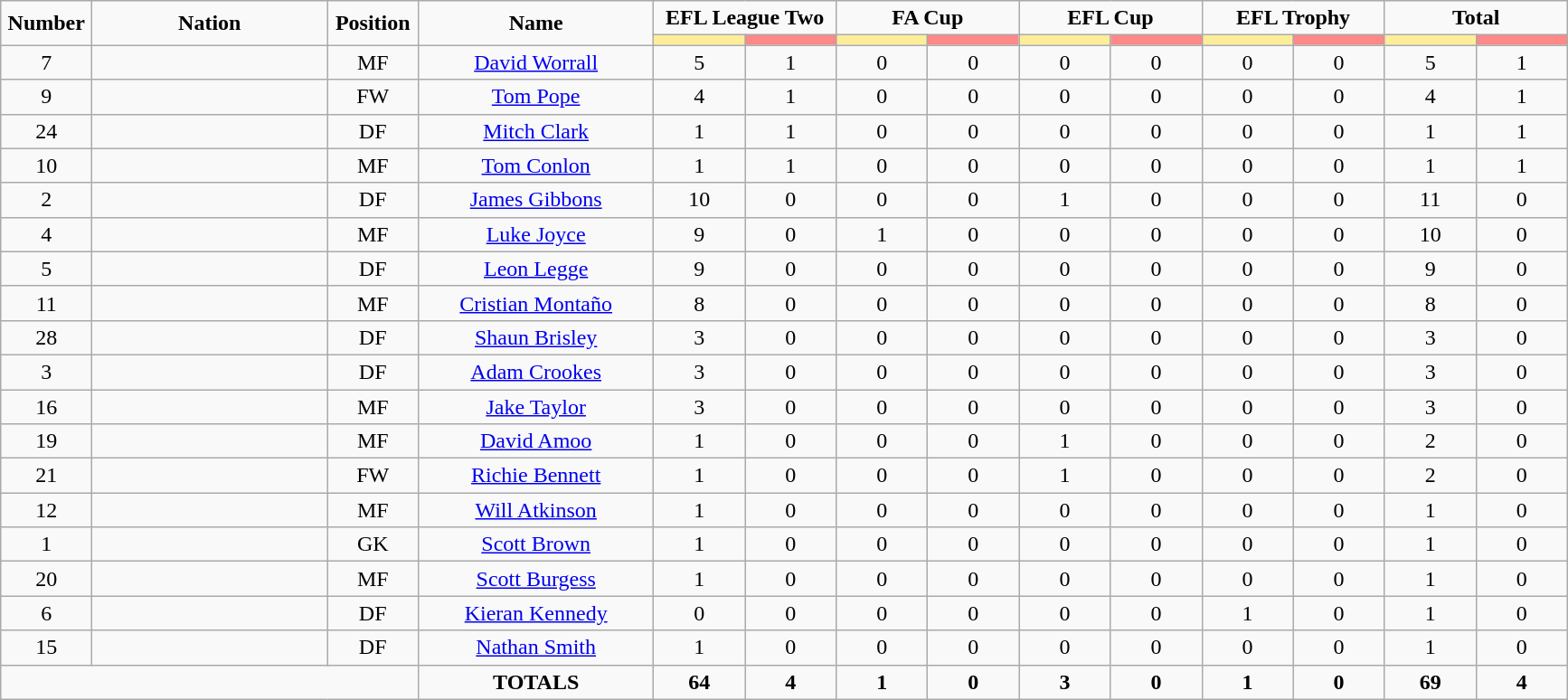<table class="wikitable" style="font-size: 100%; text-align: center;">
<tr>
<td rowspan="2" width="60" align="center"><strong>Number</strong></td>
<td rowspan="2" width="15%" align="center"><strong>Nation</strong></td>
<td rowspan="2" width="60" align="center"><strong>Position</strong></td>
<td rowspan="2" width="15%" align="center"><strong>Name</strong></td>
<td colspan="2" align="center"><strong>EFL League Two</strong></td>
<td colspan="2" align="center"><strong>FA Cup</strong></td>
<td colspan="2" align="center"><strong>EFL Cup</strong></td>
<td colspan="2" align="center"><strong>EFL Trophy</strong></td>
<td colspan="2" align="center"><strong>Total</strong></td>
</tr>
<tr>
<th width=60 style="background: #FFEE99"></th>
<th width=60 style="background: #FF8888"></th>
<th width=60 style="background: #FFEE99"></th>
<th width=60 style="background: #FF8888"></th>
<th width=60 style="background: #FFEE99"></th>
<th width=60 style="background: #FF8888"></th>
<th width=60 style="background: #FFEE99"></th>
<th width=60 style="background: #FF8888"></th>
<th width=60 style="background: #FFEE99"></th>
<th width=60 style="background: #FF8888"></th>
</tr>
<tr>
<td>7</td>
<td></td>
<td>MF</td>
<td><a href='#'>David Worrall</a></td>
<td>5</td>
<td>1</td>
<td>0</td>
<td>0</td>
<td>0</td>
<td>0</td>
<td>0</td>
<td>0</td>
<td>5</td>
<td>1</td>
</tr>
<tr>
<td>9</td>
<td></td>
<td>FW</td>
<td><a href='#'>Tom Pope</a></td>
<td>4</td>
<td>1</td>
<td>0</td>
<td>0</td>
<td>0</td>
<td>0</td>
<td>0</td>
<td>0</td>
<td>4</td>
<td>1</td>
</tr>
<tr>
<td>24</td>
<td></td>
<td>DF</td>
<td><a href='#'>Mitch Clark</a></td>
<td>1</td>
<td>1</td>
<td>0</td>
<td>0</td>
<td>0</td>
<td>0</td>
<td>0</td>
<td>0</td>
<td>1</td>
<td>1</td>
</tr>
<tr>
<td>10</td>
<td></td>
<td>MF</td>
<td><a href='#'>Tom Conlon</a></td>
<td>1</td>
<td>1</td>
<td>0</td>
<td>0</td>
<td>0</td>
<td>0</td>
<td>0</td>
<td>0</td>
<td>1</td>
<td>1</td>
</tr>
<tr>
<td>2</td>
<td></td>
<td>DF</td>
<td><a href='#'>James Gibbons</a></td>
<td>10</td>
<td>0</td>
<td>0</td>
<td>0</td>
<td>1</td>
<td>0</td>
<td>0</td>
<td>0</td>
<td>11</td>
<td>0</td>
</tr>
<tr>
<td>4</td>
<td></td>
<td>MF</td>
<td><a href='#'>Luke Joyce</a></td>
<td>9</td>
<td>0</td>
<td>1</td>
<td>0</td>
<td>0</td>
<td>0</td>
<td>0</td>
<td>0</td>
<td>10</td>
<td>0</td>
</tr>
<tr>
<td>5</td>
<td></td>
<td>DF</td>
<td><a href='#'>Leon Legge</a></td>
<td>9</td>
<td>0</td>
<td>0</td>
<td>0</td>
<td>0</td>
<td>0</td>
<td>0</td>
<td>0</td>
<td>9</td>
<td>0</td>
</tr>
<tr>
<td>11</td>
<td></td>
<td>MF</td>
<td><a href='#'>Cristian Montaño</a></td>
<td>8</td>
<td>0</td>
<td>0</td>
<td>0</td>
<td>0</td>
<td>0</td>
<td>0</td>
<td>0</td>
<td>8</td>
<td>0</td>
</tr>
<tr>
<td>28</td>
<td></td>
<td>DF</td>
<td><a href='#'>Shaun Brisley</a></td>
<td>3</td>
<td>0</td>
<td>0</td>
<td>0</td>
<td>0</td>
<td>0</td>
<td>0</td>
<td>0</td>
<td>3</td>
<td>0</td>
</tr>
<tr>
<td>3</td>
<td></td>
<td>DF</td>
<td><a href='#'>Adam Crookes</a></td>
<td>3</td>
<td>0</td>
<td>0</td>
<td>0</td>
<td>0</td>
<td>0</td>
<td>0</td>
<td>0</td>
<td>3</td>
<td>0</td>
</tr>
<tr>
<td>16</td>
<td></td>
<td>MF</td>
<td><a href='#'>Jake Taylor</a></td>
<td>3</td>
<td>0</td>
<td>0</td>
<td>0</td>
<td>0</td>
<td>0</td>
<td>0</td>
<td>0</td>
<td>3</td>
<td>0</td>
</tr>
<tr>
<td>19</td>
<td></td>
<td>MF</td>
<td><a href='#'>David Amoo</a></td>
<td>1</td>
<td>0</td>
<td>0</td>
<td>0</td>
<td>1</td>
<td>0</td>
<td>0</td>
<td>0</td>
<td>2</td>
<td>0</td>
</tr>
<tr>
<td>21</td>
<td></td>
<td>FW</td>
<td><a href='#'>Richie Bennett</a></td>
<td>1</td>
<td>0</td>
<td>0</td>
<td>0</td>
<td>1</td>
<td>0</td>
<td>0</td>
<td>0</td>
<td>2</td>
<td>0</td>
</tr>
<tr>
<td>12</td>
<td></td>
<td>MF</td>
<td><a href='#'>Will Atkinson</a></td>
<td>1</td>
<td>0</td>
<td>0</td>
<td>0</td>
<td>0</td>
<td>0</td>
<td>0</td>
<td>0</td>
<td>1</td>
<td>0</td>
</tr>
<tr>
<td>1</td>
<td></td>
<td>GK</td>
<td><a href='#'>Scott Brown</a></td>
<td>1</td>
<td>0</td>
<td>0</td>
<td>0</td>
<td>0</td>
<td>0</td>
<td>0</td>
<td>0</td>
<td>1</td>
<td>0</td>
</tr>
<tr>
<td>20</td>
<td></td>
<td>MF</td>
<td><a href='#'>Scott Burgess</a></td>
<td>1</td>
<td>0</td>
<td>0</td>
<td>0</td>
<td>0</td>
<td>0</td>
<td>0</td>
<td>0</td>
<td>1</td>
<td>0</td>
</tr>
<tr>
<td>6</td>
<td></td>
<td>DF</td>
<td><a href='#'>Kieran Kennedy</a></td>
<td>0</td>
<td>0</td>
<td>0</td>
<td>0</td>
<td>0</td>
<td>0</td>
<td>1</td>
<td>0</td>
<td>1</td>
<td>0</td>
</tr>
<tr>
<td>15</td>
<td></td>
<td>DF</td>
<td><a href='#'>Nathan Smith</a></td>
<td>1</td>
<td>0</td>
<td>0</td>
<td>0</td>
<td>0</td>
<td>0</td>
<td>0</td>
<td>0</td>
<td>1</td>
<td>0</td>
</tr>
<tr>
<td colspan="3"></td>
<td><strong>TOTALS</strong></td>
<td><strong>64</strong></td>
<td><strong>4</strong></td>
<td><strong>1</strong></td>
<td><strong>0</strong></td>
<td><strong>3</strong></td>
<td><strong>0</strong></td>
<td><strong>1</strong></td>
<td><strong>0</strong></td>
<td><strong>69</strong></td>
<td><strong>4</strong></td>
</tr>
</table>
